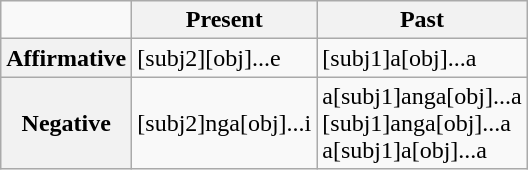<table class="wikitable">
<tr>
<td></td>
<th>Present</th>
<th>Past</th>
</tr>
<tr>
<th>Affirmative</th>
<td>[subj2][obj]...e</td>
<td>[subj1]a[obj]...a</td>
</tr>
<tr>
<th>Negative</th>
<td>[subj2]nga[obj]...i</td>
<td>a[subj1]anga[obj]...a<br>[subj1]anga[obj]...a<br>a[subj1]a[obj]...a</td>
</tr>
</table>
